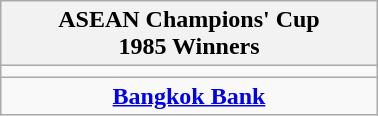<table class="wikitable" style="text-align: center; margin: 0 auto; width: 20%">
<tr>
<th>ASEAN Champions' Cup<br>1985 Winners</th>
</tr>
<tr>
<td></td>
</tr>
<tr>
<td><strong><a href='#'>Bangkok Bank</a></strong></td>
</tr>
</table>
